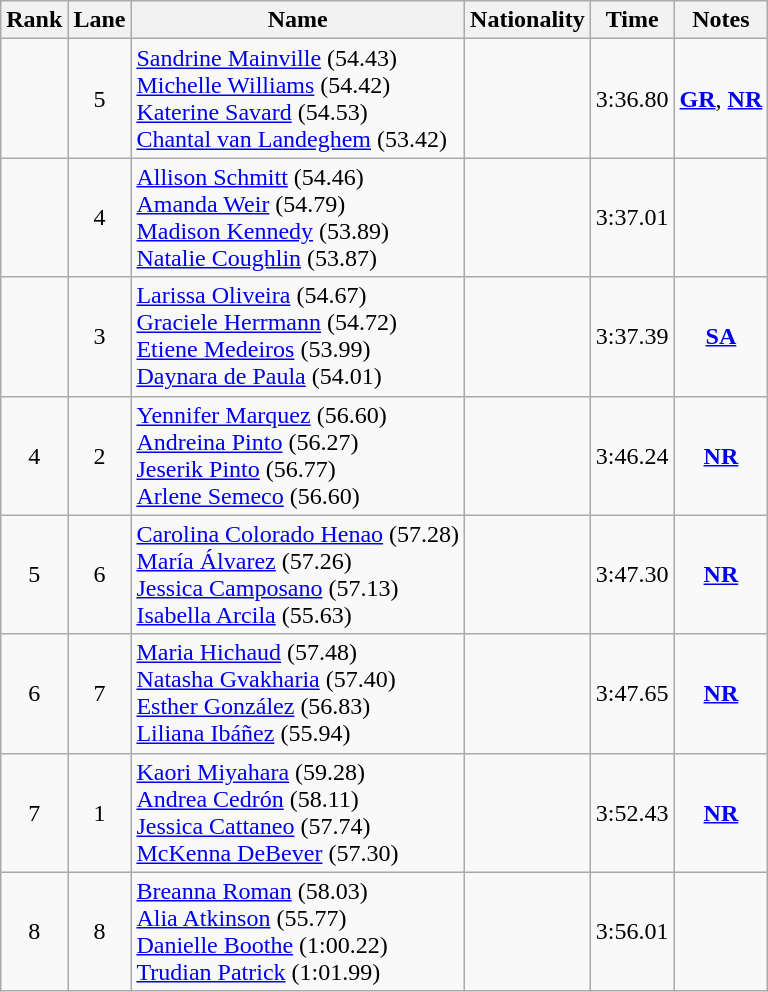<table class="wikitable sortable" style="text-align:center">
<tr>
<th>Rank</th>
<th>Lane</th>
<th>Name</th>
<th>Nationality</th>
<th>Time</th>
<th>Notes</th>
</tr>
<tr>
<td></td>
<td>5</td>
<td align=left><a href='#'>Sandrine Mainville</a> (54.43)<br><a href='#'>Michelle Williams</a> (54.42)<br><a href='#'>Katerine Savard</a> (54.53)<br><a href='#'>Chantal van Landeghem</a> (53.42)</td>
<td align=left></td>
<td>3:36.80</td>
<td><strong><a href='#'>GR</a></strong>, <strong><a href='#'>NR</a></strong></td>
</tr>
<tr>
<td></td>
<td>4</td>
<td align=left><a href='#'>Allison Schmitt</a> (54.46)<br><a href='#'>Amanda Weir</a> (54.79)<br><a href='#'>Madison Kennedy</a> (53.89)<br><a href='#'>Natalie Coughlin</a> (53.87)</td>
<td align=left></td>
<td>3:37.01</td>
<td></td>
</tr>
<tr>
<td></td>
<td>3</td>
<td align=left><a href='#'>Larissa Oliveira</a> (54.67)<br><a href='#'>Graciele Herrmann</a> (54.72)<br><a href='#'>Etiene Medeiros</a> (53.99)<br><a href='#'>Daynara de Paula</a> (54.01)</td>
<td align=left></td>
<td>3:37.39</td>
<td><strong><a href='#'>SA</a></strong></td>
</tr>
<tr>
<td>4</td>
<td>2</td>
<td align=left><a href='#'>Yennifer Marquez</a> (56.60)<br><a href='#'>Andreina Pinto</a> (56.27)<br><a href='#'>Jeserik Pinto</a> (56.77)<br><a href='#'>Arlene Semeco</a> (56.60)</td>
<td align=left></td>
<td>3:46.24</td>
<td><strong><a href='#'>NR</a></strong></td>
</tr>
<tr>
<td>5</td>
<td>6</td>
<td align=left><a href='#'>Carolina Colorado Henao</a> (57.28)<br><a href='#'>María Álvarez</a> (57.26)<br><a href='#'>Jessica Camposano</a> (57.13)<br><a href='#'>Isabella Arcila</a> (55.63)</td>
<td align=left></td>
<td>3:47.30</td>
<td><strong><a href='#'>NR</a></strong></td>
</tr>
<tr>
<td>6</td>
<td>7</td>
<td align=left><a href='#'>Maria Hichaud</a> (57.48)<br><a href='#'>Natasha Gvakharia</a> (57.40)<br><a href='#'>Esther González</a> (56.83)<br><a href='#'>Liliana Ibáñez</a> (55.94)</td>
<td align=left></td>
<td>3:47.65</td>
<td><strong><a href='#'>NR</a></strong></td>
</tr>
<tr>
<td>7</td>
<td>1</td>
<td align=left><a href='#'>Kaori Miyahara</a> (59.28)<br><a href='#'>Andrea Cedrón</a> (58.11)<br><a href='#'>Jessica Cattaneo</a> (57.74)<br><a href='#'>McKenna DeBever</a> (57.30)</td>
<td align=left></td>
<td>3:52.43</td>
<td><strong><a href='#'>NR</a></strong></td>
</tr>
<tr>
<td>8</td>
<td>8</td>
<td align=left><a href='#'>Breanna Roman</a> (58.03)<br><a href='#'>Alia Atkinson</a> (55.77)<br><a href='#'>Danielle Boothe</a> (1:00.22)<br><a href='#'>Trudian Patrick</a> (1:01.99)</td>
<td align=left></td>
<td>3:56.01</td>
<td></td>
</tr>
</table>
